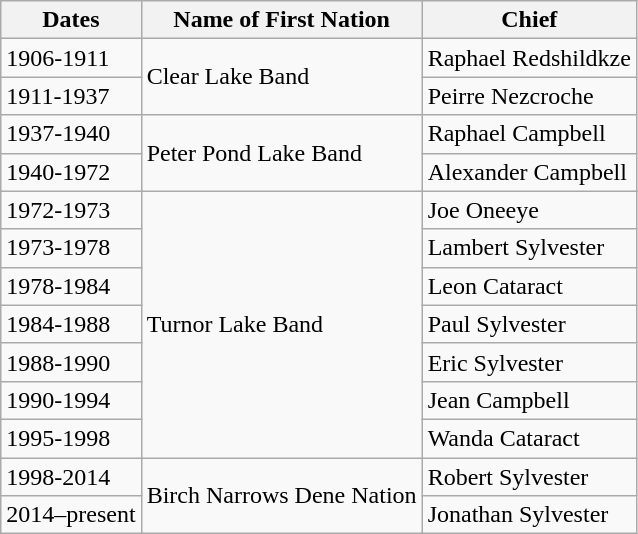<table class="wikitable">
<tr>
<th>Dates</th>
<th>Name of First Nation</th>
<th>Chief</th>
</tr>
<tr>
<td>1906-1911</td>
<td rowspan="2">Clear Lake Band</td>
<td>Raphael Redshildkze</td>
</tr>
<tr>
<td>1911-1937</td>
<td>Peirre Nezcroche</td>
</tr>
<tr>
<td>1937-1940</td>
<td rowspan="3">Peter Pond Lake Band</td>
<td>Raphael Campbell</td>
</tr>
<tr>
<td>1940-1972</td>
<td>Alexander Campbell</td>
</tr>
<tr>
<td rowspan="2">1972-1973</td>
<td rowspan="2">Joe Oneeye</td>
</tr>
<tr>
<td rowspan="7">Turnor Lake Band</td>
</tr>
<tr>
<td>1973-1978</td>
<td>Lambert Sylvester</td>
</tr>
<tr>
<td>1978-1984</td>
<td>Leon Cataract</td>
</tr>
<tr>
<td>1984-1988</td>
<td>Paul Sylvester</td>
</tr>
<tr>
<td>1988-1990</td>
<td>Eric Sylvester</td>
</tr>
<tr>
<td>1990-1994</td>
<td>Jean Campbell</td>
</tr>
<tr>
<td>1995-1998</td>
<td>Wanda Cataract</td>
</tr>
<tr>
<td>1998-2014</td>
<td rowspan="2">Birch Narrows Dene Nation</td>
<td>Robert Sylvester</td>
</tr>
<tr>
<td>2014–present</td>
<td>Jonathan Sylvester</td>
</tr>
</table>
